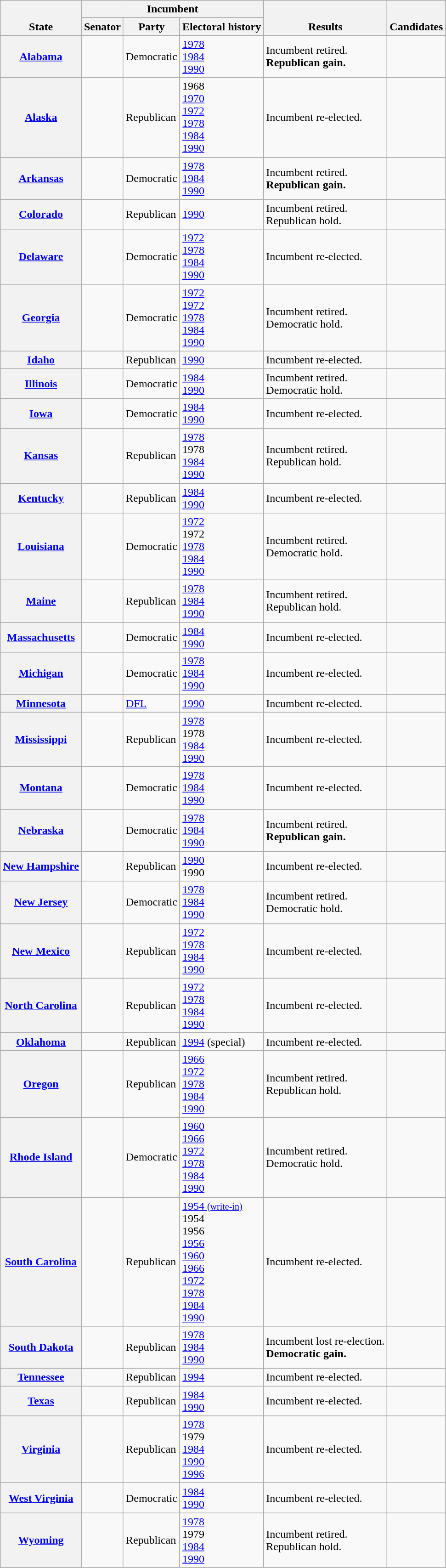<table class="wikitable sortable">
<tr valign=bottom>
<th rowspan=2>State</th>
<th colspan=3>Incumbent</th>
<th rowspan=2>Results</th>
<th rowspan=2>Candidates</th>
</tr>
<tr>
<th>Senator</th>
<th>Party</th>
<th>Electoral history</th>
</tr>
<tr>
<th><a href='#'>Alabama</a></th>
<td></td>
<td>Democratic</td>
<td><a href='#'>1978</a><br><a href='#'>1984</a><br><a href='#'>1990</a></td>
<td>Incumbent retired.<br><strong>Republican gain.</strong></td>
<td nowrap></td>
</tr>
<tr>
<th><a href='#'>Alaska</a></th>
<td></td>
<td>Republican</td>
<td>1968 <br><a href='#'>1970</a><br><a href='#'>1972</a><br><a href='#'>1978</a><br><a href='#'>1984</a><br><a href='#'>1990</a></td>
<td>Incumbent re-elected.</td>
<td nowrap></td>
</tr>
<tr>
<th><a href='#'>Arkansas</a></th>
<td></td>
<td>Democratic</td>
<td><a href='#'>1978</a><br><a href='#'>1984</a><br><a href='#'>1990</a></td>
<td>Incumbent retired.<br><strong>Republican gain.</strong></td>
<td nowrap></td>
</tr>
<tr>
<th><a href='#'>Colorado</a></th>
<td></td>
<td>Republican</td>
<td><a href='#'>1990</a></td>
<td>Incumbent retired.<br>Republican hold.</td>
<td nowrap></td>
</tr>
<tr>
<th><a href='#'>Delaware</a></th>
<td></td>
<td>Democratic</td>
<td><a href='#'>1972</a><br><a href='#'>1978</a><br><a href='#'>1984</a><br><a href='#'>1990</a></td>
<td>Incumbent re-elected.</td>
<td nowrap></td>
</tr>
<tr>
<th><a href='#'>Georgia</a></th>
<td></td>
<td>Democratic</td>
<td><a href='#'>1972 </a><br><a href='#'>1972</a><br><a href='#'>1978</a><br><a href='#'>1984</a><br><a href='#'>1990</a></td>
<td>Incumbent retired.<br>Democratic hold.</td>
<td nowrap></td>
</tr>
<tr>
<th><a href='#'>Idaho</a></th>
<td></td>
<td>Republican</td>
<td><a href='#'>1990</a></td>
<td>Incumbent re-elected.</td>
<td nowrap></td>
</tr>
<tr>
<th><a href='#'>Illinois</a></th>
<td></td>
<td>Democratic</td>
<td><a href='#'>1984</a><br><a href='#'>1990</a></td>
<td>Incumbent retired.<br>Democratic hold.</td>
<td nowrap></td>
</tr>
<tr>
<th><a href='#'>Iowa</a></th>
<td></td>
<td>Democratic</td>
<td><a href='#'>1984</a><br><a href='#'>1990</a></td>
<td>Incumbent re-elected.</td>
<td nowrap></td>
</tr>
<tr>
<th><a href='#'>Kansas</a></th>
<td></td>
<td>Republican</td>
<td><a href='#'>1978</a><br>1978 <br><a href='#'>1984</a><br><a href='#'>1990</a></td>
<td>Incumbent retired.<br>Republican hold.</td>
<td nowrap></td>
</tr>
<tr>
<th><a href='#'>Kentucky</a></th>
<td></td>
<td>Republican</td>
<td><a href='#'>1984</a><br><a href='#'>1990</a></td>
<td>Incumbent re-elected.</td>
<td nowrap></td>
</tr>
<tr>
<th><a href='#'>Louisiana</a></th>
<td></td>
<td>Democratic</td>
<td><a href='#'>1972</a><br>1972 <br><a href='#'>1978</a><br><a href='#'>1984</a><br><a href='#'>1990</a></td>
<td>Incumbent retired.<br>Democratic hold.</td>
<td nowrap></td>
</tr>
<tr>
<th><a href='#'>Maine</a></th>
<td></td>
<td>Republican</td>
<td><a href='#'>1978</a><br><a href='#'>1984</a><br><a href='#'>1990</a></td>
<td>Incumbent retired.<br>Republican hold.</td>
<td nowrap></td>
</tr>
<tr>
<th><a href='#'>Massachusetts</a></th>
<td></td>
<td>Democratic</td>
<td><a href='#'>1984</a><br><a href='#'>1990</a></td>
<td>Incumbent re-elected.</td>
<td nowrap></td>
</tr>
<tr>
<th><a href='#'>Michigan</a></th>
<td></td>
<td>Democratic</td>
<td><a href='#'>1978</a><br><a href='#'>1984</a><br><a href='#'>1990</a></td>
<td>Incumbent re-elected.</td>
<td nowrap></td>
</tr>
<tr>
<th><a href='#'>Minnesota</a></th>
<td></td>
<td><a href='#'>DFL</a></td>
<td><a href='#'>1990</a></td>
<td>Incumbent re-elected.</td>
<td nowrap></td>
</tr>
<tr>
<th><a href='#'>Mississippi</a></th>
<td></td>
<td>Republican</td>
<td><a href='#'>1978</a><br>1978 <br> <a href='#'>1984</a><br><a href='#'>1990</a></td>
<td>Incumbent re-elected.</td>
<td nowrap></td>
</tr>
<tr>
<th><a href='#'>Montana</a></th>
<td></td>
<td>Democratic</td>
<td><a href='#'>1978</a><br><a href='#'>1984</a><br><a href='#'>1990</a></td>
<td>Incumbent re-elected.</td>
<td nowrap></td>
</tr>
<tr>
<th><a href='#'>Nebraska</a></th>
<td></td>
<td>Democratic</td>
<td><a href='#'>1978</a><br><a href='#'>1984</a><br><a href='#'>1990</a></td>
<td>Incumbent retired.<br><strong>Republican gain.</strong></td>
<td nowrap></td>
</tr>
<tr>
<th><a href='#'>New Hampshire</a></th>
<td></td>
<td>Republican</td>
<td><a href='#'>1990</a><br>1990 </td>
<td>Incumbent re-elected.</td>
<td nowrap></td>
</tr>
<tr>
<th><a href='#'>New Jersey</a></th>
<td></td>
<td>Democratic</td>
<td><a href='#'>1978</a><br><a href='#'>1984</a><br><a href='#'>1990</a></td>
<td>Incumbent retired.<br>Democratic hold.</td>
<td nowrap></td>
</tr>
<tr>
<th><a href='#'>New Mexico</a></th>
<td></td>
<td>Republican</td>
<td><a href='#'>1972</a><br><a href='#'>1978</a><br><a href='#'>1984</a><br><a href='#'>1990</a></td>
<td>Incumbent re-elected.</td>
<td nowrap></td>
</tr>
<tr>
<th><a href='#'>North Carolina</a></th>
<td></td>
<td>Republican</td>
<td><a href='#'>1972</a><br><a href='#'>1978</a><br><a href='#'>1984</a><br><a href='#'>1990</a></td>
<td>Incumbent re-elected.</td>
<td nowrap></td>
</tr>
<tr>
<th><a href='#'>Oklahoma</a></th>
<td></td>
<td>Republican</td>
<td><a href='#'>1994</a> (special)</td>
<td>Incumbent re-elected.</td>
<td nowrap></td>
</tr>
<tr>
<th><a href='#'>Oregon</a></th>
<td></td>
<td>Republican</td>
<td><a href='#'>1966</a><br><a href='#'>1972</a><br><a href='#'>1978</a><br><a href='#'>1984</a><br><a href='#'>1990</a></td>
<td>Incumbent retired.<br>Republican hold.</td>
<td nowrap></td>
</tr>
<tr>
<th><a href='#'>Rhode Island</a></th>
<td></td>
<td>Democratic</td>
<td><a href='#'>1960</a><br><a href='#'>1966</a><br><a href='#'>1972</a><br><a href='#'>1978</a><br><a href='#'>1984</a><br><a href='#'>1990</a></td>
<td>Incumbent retired.<br>Democratic hold.</td>
<td nowrap></td>
</tr>
<tr>
<th><a href='#'>South Carolina</a></th>
<td></td>
<td>Republican</td>
<td><a href='#'>1954 <small>(write-in)</small></a><br>1954 <br>1956 <br><a href='#'>1956 </a><br><a href='#'>1960</a><br><a href='#'>1966</a><br><a href='#'>1972</a><br><a href='#'>1978</a><br><a href='#'>1984</a><br><a href='#'>1990</a></td>
<td>Incumbent re-elected.</td>
<td nowrap></td>
</tr>
<tr>
<th><a href='#'>South Dakota</a></th>
<td></td>
<td>Republican</td>
<td><a href='#'>1978</a><br><a href='#'>1984</a><br><a href='#'>1990</a></td>
<td>Incumbent lost re-election.<br><strong>Democratic gain.</strong></td>
<td nowrap></td>
</tr>
<tr>
<th><a href='#'>Tennessee</a></th>
<td></td>
<td>Republican</td>
<td><a href='#'>1994 </a></td>
<td>Incumbent re-elected.</td>
<td nowrap></td>
</tr>
<tr>
<th><a href='#'>Texas</a></th>
<td></td>
<td>Republican</td>
<td><a href='#'>1984</a><br><a href='#'>1990</a></td>
<td>Incumbent re-elected.</td>
<td nowrap></td>
</tr>
<tr>
<th><a href='#'>Virginia</a></th>
<td></td>
<td>Republican</td>
<td><a href='#'>1978</a><br>1979 <br><a href='#'>1984</a><br><a href='#'>1990</a><br><a href='#'>1996</a></td>
<td>Incumbent re-elected.</td>
<td nowrap></td>
</tr>
<tr>
<th><a href='#'>West Virginia</a></th>
<td></td>
<td>Democratic</td>
<td><a href='#'>1984</a><br><a href='#'>1990</a></td>
<td>Incumbent re-elected.</td>
<td nowrap></td>
</tr>
<tr>
<th><a href='#'>Wyoming</a></th>
<td></td>
<td>Republican</td>
<td><a href='#'>1978</a><br>1979 <br><a href='#'>1984</a><br><a href='#'>1990</a></td>
<td>Incumbent retired.<br>Republican hold.</td>
<td nowrap></td>
</tr>
</table>
